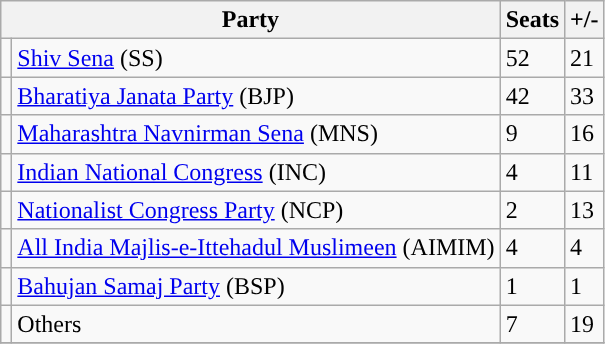<table class="wikitable">
<tr>
<th colspan=2>Party</th>
<th>Seats</th>
<th>+/-</th>
</tr>
<tr>
<td></td>
<td><a href='#'>Shiv Sena</a> (SS)</td>
<td>52</td>
<td> 21</td>
</tr>
<tr>
<td></td>
<td><a href='#'>Bharatiya Janata Party</a> (BJP)</td>
<td>42</td>
<td> 33</td>
</tr>
<tr>
<td></td>
<td><a href='#'>Maharashtra Navnirman Sena</a> (MNS)</td>
<td>9</td>
<td> 16</td>
</tr>
<tr>
<td></td>
<td><a href='#'>Indian National Congress</a> (INC)</td>
<td>4</td>
<td> 11</td>
</tr>
<tr>
<td></td>
<td><a href='#'>Nationalist Congress Party</a> (NCP)</td>
<td>2</td>
<td> 13</td>
</tr>
<tr>
<td></td>
<td><a href='#'>All India Majlis-e-Ittehadul Muslimeen</a> (AIMIM)</td>
<td>4</td>
<td> 4</td>
</tr>
<tr>
<td></td>
<td><a href='#'>Bahujan Samaj Party</a> (BSP)</td>
<td>1</td>
<td> 1</td>
</tr>
<tr>
<td></td>
<td>Others</td>
<td>7</td>
<td> 19</td>
</tr>
<tr>
</tr>
</table>
